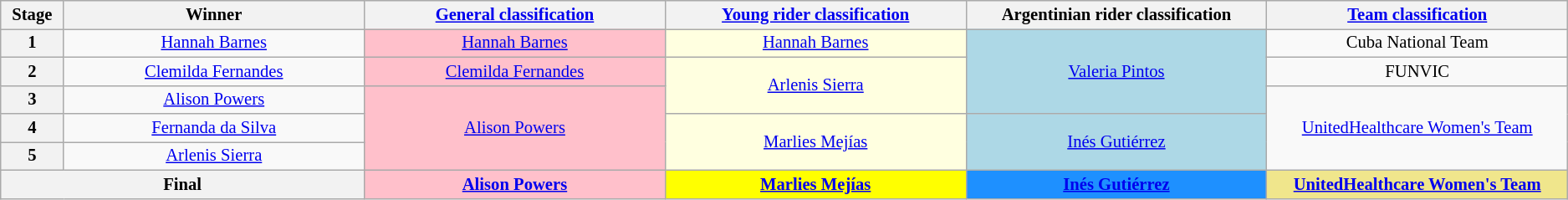<table class="wikitable" style="text-align: center; font-size:86%;">
<tr style="background-color: #efefef;">
<th width="1%">Stage</th>
<th width="10%">Winner</th>
<th width="10%"><a href='#'>General classification</a><br></th>
<th width="10%"><a href='#'>Young rider classification</a><br></th>
<th width="10%">Argentinian rider classification<br></th>
<th width="10%"><a href='#'>Team classification</a><br></th>
</tr>
<tr>
<th>1</th>
<td><a href='#'>Hannah Barnes</a></td>
<td style="background:pink;"><a href='#'>Hannah Barnes</a></td>
<td style="background:lightyellow;"><a href='#'>Hannah Barnes</a></td>
<td style="background:lightblue;" rowspan=3><a href='#'>Valeria Pintos</a></td>
<td style="background:lightkhaki;">Cuba National Team</td>
</tr>
<tr>
<th>2</th>
<td><a href='#'>Clemilda Fernandes</a></td>
<td style="background:pink;"><a href='#'>Clemilda Fernandes</a></td>
<td style="background:lightyellow;" rowspan=2><a href='#'>Arlenis Sierra</a></td>
<td style="background:lightkhaki;">FUNVIC</td>
</tr>
<tr>
<th>3</th>
<td><a href='#'>Alison Powers</a></td>
<td style="background:pink;" rowspan=3><a href='#'>Alison Powers</a></td>
<td style="background:lightkhaki;" rowspan=3><a href='#'>UnitedHealthcare Women's Team</a></td>
</tr>
<tr>
<th>4</th>
<td><a href='#'>Fernanda da Silva</a></td>
<td style="background:lightyellow;" rowspan=2><a href='#'>Marlies Mejías</a></td>
<td style="background:lightblue;" rowspan=2><a href='#'>Inés Gutiérrez</a></td>
</tr>
<tr>
<th>5</th>
<td><a href='#'>Arlenis Sierra</a></td>
</tr>
<tr>
<th colspan=2><strong>Final</strong></th>
<th style="background:pink;"><a href='#'>Alison Powers</a></th>
<th style="background:yellow;"><a href='#'>Marlies Mejías</a></th>
<th style="background:dodgerblue;"><a href='#'>Inés Gutiérrez</a></th>
<th style="background:khaki;"><a href='#'>UnitedHealthcare Women's Team</a></th>
</tr>
</table>
